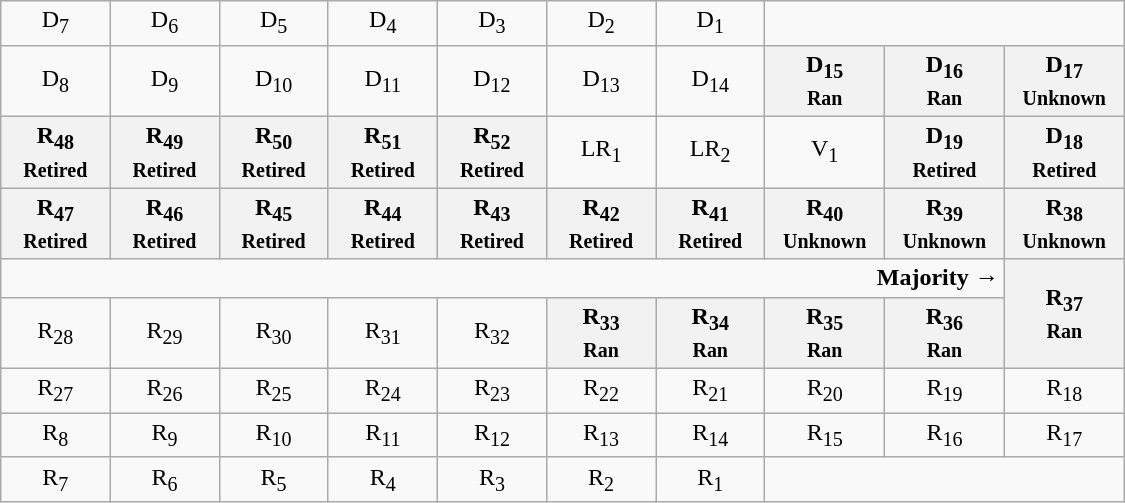<table class="wikitable" style="text-align:center" width=750px>
<tr>
<td>D<sub>7</sub></td>
<td>D<sub>6</sub></td>
<td>D<sub>5</sub></td>
<td>D<sub>4</sub></td>
<td>D<sub>3</sub></td>
<td>D<sub>2</sub></td>
<td>D<sub>1</sub></td>
<td colspan=3></td>
</tr>
<tr>
<td width=50px >D<sub>8</sub></td>
<td width=50px >D<sub>9</sub></td>
<td width=50px >D<sub>10</sub></td>
<td width=50px >D<sub>11</sub></td>
<td width=50px >D<sub>12</sub></td>
<td width=50px >D<sub>13</sub></td>
<td width=50px >D<sub>14</sub></td>
<th width=50px >D<sub>15</sub><br><small>Ran</small></th>
<th width=50px >D<sub>16</sub><br><small>Ran</small></th>
<th width=50px >D<sub>17</sub><br><small>Unknown</small></th>
</tr>
<tr>
<th>R<sub>48</sub><br><small>Retired</small></th>
<th>R<sub>49</sub><br><small>Retired</small></th>
<th>R<sub>50</sub><br><small>Retired</small></th>
<th>R<sub>51</sub><br><small>Retired</small></th>
<th>R<sub>52</sub><br><small>Retired</small></th>
<td>LR<sub>1</sub></td>
<td>LR<sub>2</sub></td>
<td>V<sub>1</sub></td>
<th>D<sub>19</sub><br><small>Retired</small></th>
<th>D<sub>18</sub><br><small>Retired</small></th>
</tr>
<tr>
<th>R<sub>47</sub><br><small>Retired</small></th>
<th>R<sub>46</sub><br><small>Retired</small></th>
<th>R<sub>45</sub><br><small>Retired</small></th>
<th>R<sub>44</sub><br><small>Retired</small></th>
<th>R<sub>43</sub><br><small>Retired</small></th>
<th>R<sub>42</sub><br><small>Retired</small></th>
<th>R<sub>41</sub><br><small>Retired</small></th>
<th>R<sub>40</sub><br><small>Unknown</small></th>
<th>R<sub>39</sub><br><small>Unknown</small></th>
<th>R<sub>38</sub><br><small>Unknown</small></th>
</tr>
<tr>
<td colspan=9 align=right><strong>Majority →</strong></td>
<th rowspan=2 >R<sub>37</sub><br><small>Ran</small></th>
</tr>
<tr>
<td>R<sub>28</sub></td>
<td>R<sub>29</sub></td>
<td>R<sub>30</sub></td>
<td>R<sub>31</sub></td>
<td>R<sub>32</sub></td>
<th>R<sub>33</sub><br><small>Ran</small></th>
<th>R<sub>34</sub><br><small>Ran</small></th>
<th>R<sub>35</sub><br><small>Ran</small></th>
<th>R<sub>36</sub><br><small>Ran</small></th>
</tr>
<tr>
<td>R<sub>27</sub></td>
<td>R<sub>26</sub></td>
<td>R<sub>25</sub></td>
<td>R<sub>24</sub></td>
<td>R<sub>23</sub></td>
<td>R<sub>22</sub></td>
<td>R<sub>21</sub></td>
<td>R<sub>20</sub></td>
<td>R<sub>19</sub></td>
<td>R<sub>18</sub></td>
</tr>
<tr>
<td>R<sub>8</sub></td>
<td>R<sub>9</sub></td>
<td>R<sub>10</sub></td>
<td>R<sub>11</sub></td>
<td>R<sub>12</sub></td>
<td>R<sub>13</sub></td>
<td>R<sub>14</sub></td>
<td>R<sub>15</sub></td>
<td>R<sub>16</sub></td>
<td>R<sub>17</sub></td>
</tr>
<tr>
<td>R<sub>7</sub></td>
<td>R<sub>6</sub></td>
<td>R<sub>5</sub></td>
<td>R<sub>4</sub></td>
<td>R<sub>3</sub></td>
<td>R<sub>2</sub></td>
<td>R<sub>1</sub></td>
<td colspan=3></td>
</tr>
</table>
